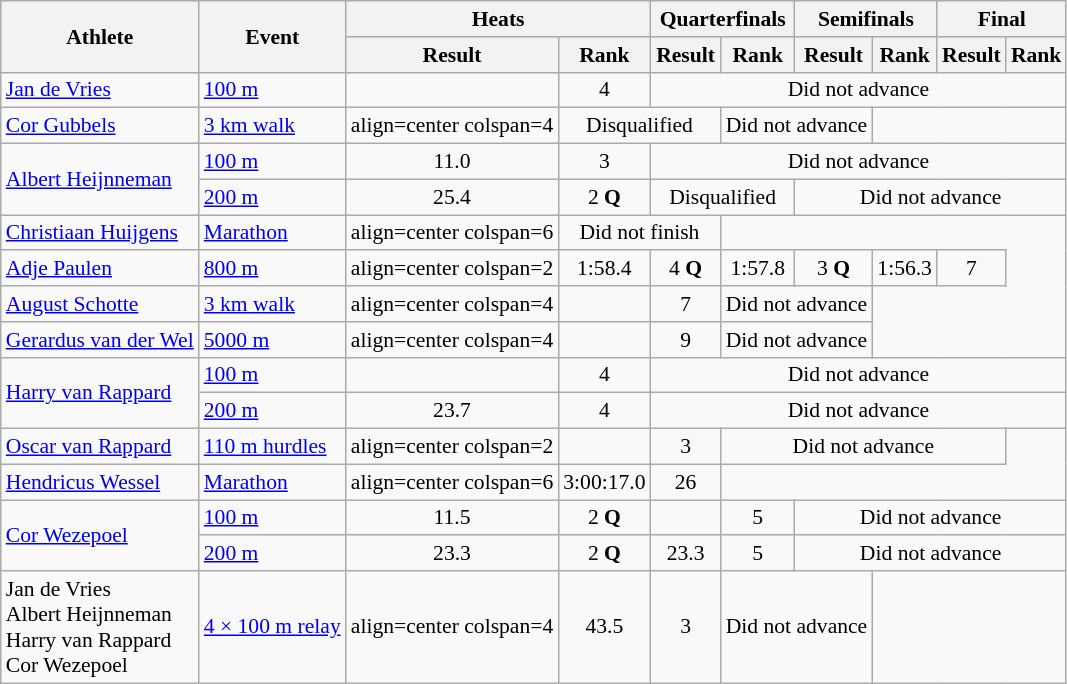<table class=wikitable style="font-size:90%">
<tr>
<th rowspan=2>Athlete</th>
<th rowspan=2>Event</th>
<th colspan=2>Heats</th>
<th colspan=2>Quarterfinals</th>
<th colspan=2>Semifinals</th>
<th colspan=2>Final</th>
</tr>
<tr>
<th>Result</th>
<th>Rank</th>
<th>Result</th>
<th>Rank</th>
<th>Result</th>
<th>Rank</th>
<th>Result</th>
<th>Rank</th>
</tr>
<tr>
<td><a href='#'>Jan de Vries</a></td>
<td><a href='#'>100 m</a></td>
<td align=center></td>
<td align=center>4</td>
<td align=center colspan=6>Did not advance</td>
</tr>
<tr>
<td><a href='#'>Cor Gubbels</a></td>
<td><a href='#'>3 km walk</a></td>
<td>align=center colspan=4 </td>
<td align=center colspan=2>Disqualified</td>
<td align=center colspan=2>Did not advance</td>
</tr>
<tr>
<td rowspan=2><a href='#'>Albert Heijnneman</a></td>
<td><a href='#'>100 m</a></td>
<td align=center>11.0</td>
<td align=center>3</td>
<td align=center colspan=6>Did not advance</td>
</tr>
<tr>
<td><a href='#'>200 m</a></td>
<td align=center>25.4</td>
<td align=center>2 <strong>Q</strong></td>
<td colspan="2" align="center">Disqualified</td>
<td align=center colspan=4>Did not advance</td>
</tr>
<tr>
<td><a href='#'>Christiaan Huijgens</a></td>
<td><a href='#'>Marathon</a></td>
<td>align=center colspan=6 </td>
<td align=center colspan=2>Did not finish</td>
</tr>
<tr>
<td><a href='#'>Adje Paulen</a></td>
<td><a href='#'>800 m</a></td>
<td>align=center colspan=2 </td>
<td align=center>1:58.4</td>
<td align=center>4 <strong>Q</strong></td>
<td align=center>1:57.8</td>
<td align=center>3 <strong>Q</strong></td>
<td align=center>1:56.3</td>
<td align=center>7</td>
</tr>
<tr>
<td><a href='#'>August Schotte</a></td>
<td><a href='#'>3 km walk</a></td>
<td>align=center colspan=4 </td>
<td align=center></td>
<td align=center>7</td>
<td align=center colspan=2>Did not advance</td>
</tr>
<tr>
<td><a href='#'>Gerardus van der Wel</a></td>
<td><a href='#'>5000 m</a></td>
<td>align=center colspan=4 </td>
<td align=center></td>
<td align=center>9</td>
<td align=center colspan=2>Did not advance</td>
</tr>
<tr>
<td rowspan=2><a href='#'>Harry van Rappard</a></td>
<td><a href='#'>100 m</a></td>
<td align=center></td>
<td align=center>4</td>
<td align=center colspan=6>Did not advance</td>
</tr>
<tr>
<td><a href='#'>200 m</a></td>
<td align=center>23.7</td>
<td align=center>4</td>
<td align=center colspan=6>Did not advance</td>
</tr>
<tr>
<td><a href='#'>Oscar van Rappard</a></td>
<td><a href='#'>110 m hurdles</a></td>
<td>align=center colspan=2 </td>
<td align=center></td>
<td align=center>3</td>
<td align=center colspan=4>Did not advance</td>
</tr>
<tr>
<td><a href='#'>Hendricus Wessel</a></td>
<td><a href='#'>Marathon</a></td>
<td>align=center colspan=6 </td>
<td align=center>3:00:17.0</td>
<td align=center>26</td>
</tr>
<tr>
<td rowspan=2><a href='#'>Cor Wezepoel</a></td>
<td><a href='#'>100 m</a></td>
<td align=center>11.5</td>
<td align=center>2 <strong>Q</strong></td>
<td align=center></td>
<td align=center>5</td>
<td align=center colspan=4>Did not advance</td>
</tr>
<tr>
<td><a href='#'>200 m</a></td>
<td align=center>23.3</td>
<td align=center>2 <strong>Q</strong></td>
<td align=center>23.3</td>
<td align=center>5</td>
<td align=center colspan=4>Did not advance</td>
</tr>
<tr>
<td>Jan de Vries <br> Albert Heijnneman <br> Harry van Rappard <br> Cor Wezepoel</td>
<td><a href='#'>4 × 100 m relay</a></td>
<td>align=center colspan=4 </td>
<td align=center>43.5</td>
<td align=center>3</td>
<td align=center colspan=2>Did not advance</td>
</tr>
</table>
